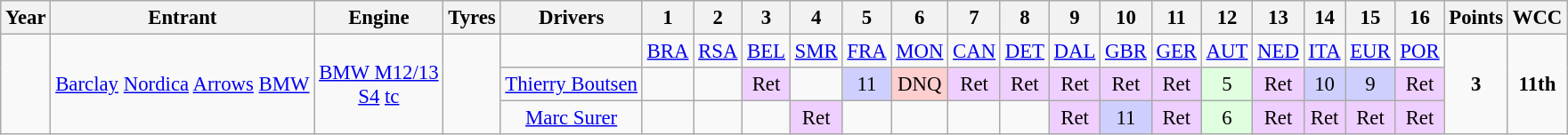<table class="wikitable" style="text-align:center; font-size:95%">
<tr>
<th>Year</th>
<th>Entrant</th>
<th>Engine</th>
<th>Tyres</th>
<th>Drivers</th>
<th>1</th>
<th>2</th>
<th>3</th>
<th>4</th>
<th>5</th>
<th>6</th>
<th>7</th>
<th>8</th>
<th>9</th>
<th>10</th>
<th>11</th>
<th>12</th>
<th>13</th>
<th>14</th>
<th>15</th>
<th>16</th>
<th>Points</th>
<th>WCC</th>
</tr>
<tr>
<td rowspan="3"></td>
<td rowspan="3"><a href='#'>Barclay</a> <a href='#'>Nordica</a> <a href='#'>Arrows</a> <a href='#'>BMW</a></td>
<td rowspan="3"><a href='#'>BMW M12/13</a><br><a href='#'>S4</a> <a href='#'>tc</a></td>
<td rowspan="3"></td>
<td></td>
<td><a href='#'>BRA</a></td>
<td><a href='#'>RSA</a></td>
<td><a href='#'>BEL</a></td>
<td><a href='#'>SMR</a></td>
<td><a href='#'>FRA</a></td>
<td><a href='#'>MON</a></td>
<td><a href='#'>CAN</a></td>
<td><a href='#'>DET</a></td>
<td><a href='#'>DAL</a></td>
<td><a href='#'>GBR</a></td>
<td><a href='#'>GER</a></td>
<td><a href='#'>AUT</a></td>
<td><a href='#'>NED</a></td>
<td><a href='#'>ITA</a></td>
<td><a href='#'>EUR</a></td>
<td><a href='#'>POR</a></td>
<td rowspan="3"><strong>3</strong></td>
<td rowspan="3"><strong>11th</strong></td>
</tr>
<tr>
<td><a href='#'>Thierry Boutsen</a></td>
<td></td>
<td></td>
<td style="background:#efcfff;">Ret</td>
<td></td>
<td style="background:#cfcfff;">11</td>
<td style="background:#ffcfcf;">DNQ</td>
<td style="background:#efcfff;">Ret</td>
<td style="background:#efcfff;">Ret</td>
<td style="background:#efcfff;">Ret</td>
<td style="background:#efcfff;">Ret</td>
<td style="background:#efcfff;">Ret</td>
<td style="background:#dfffdf;">5</td>
<td style="background:#efcfff;">Ret</td>
<td style="background:#cfcfff;">10</td>
<td style="background:#cfcfff;">9</td>
<td style="background:#efcfff;">Ret</td>
</tr>
<tr>
<td><a href='#'>Marc Surer</a></td>
<td></td>
<td></td>
<td></td>
<td style="background:#efcfff;">Ret</td>
<td></td>
<td></td>
<td></td>
<td></td>
<td style="background:#efcfff;">Ret</td>
<td style="background:#cfcfff;">11</td>
<td style="background:#efcfff;">Ret</td>
<td style="background:#dfffdf;">6</td>
<td style="background:#efcfff;">Ret</td>
<td style="background:#efcfff;">Ret</td>
<td style="background:#efcfff;">Ret</td>
<td style="background:#efcfff;">Ret</td>
</tr>
</table>
